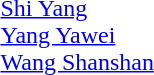<table>
<tr>
<td width=200 valign=top><em></em><br><a href='#'>Shi Yang</a><br><a href='#'>Yang Yawei</a><br><a href='#'>Wang Shanshan</a></td>
<td width=200 valign=top></td>
<td width=200 valign=top></td>
</tr>
</table>
